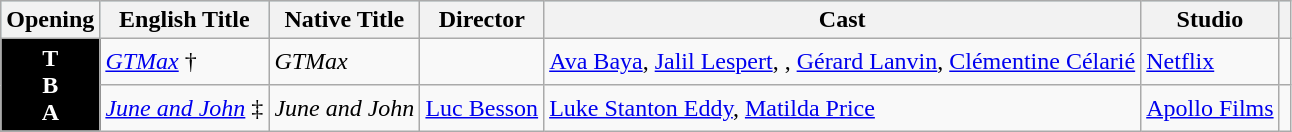<table class="wikitable sortable">
<tr style="background:#b0e0e6; text-align:center;">
<th>Opening</th>
<th>English Title</th>
<th>Native Title</th>
<th>Director</th>
<th>Cast</th>
<th>Studio</th>
<th></th>
</tr>
<tr>
<th rowspan="2" style="text-align:center; background:black; color: white;"><strong>T<br>B<br>A</strong></th>
<td><em><a href='#'>GTMax</a></em> †</td>
<td><em>GTMax</em></td>
<td><em></em></td>
<td><a href='#'>Ava Baya</a>, <a href='#'>Jalil Lespert</a>, , <a href='#'>Gérard Lanvin</a>, <a href='#'>Clémentine Célarié</a></td>
<td><a href='#'>Netflix</a></td>
<td></td>
</tr>
<tr>
<td><em><a href='#'>June and John</a></em> ‡</td>
<td><em>June and John</em></td>
<td><a href='#'>Luc Besson</a></td>
<td><a href='#'>Luke Stanton Eddy</a>, <a href='#'>Matilda Price</a></td>
<td><a href='#'>Apollo Films</a></td>
<td></td>
</tr>
</table>
